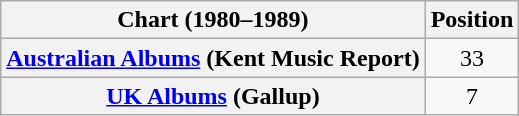<table class="wikitable plainrowheaders" style="text-align:center">
<tr>
<th scope="col">Chart (1980–1989)</th>
<th scope="col">Position</th>
</tr>
<tr>
<th scope="row"><a href='#'>Australian Albums</a> (Kent Music Report)</th>
<td>33</td>
</tr>
<tr>
<th scope="row"><a href='#'>UK Albums</a> (Gallup)</th>
<td>7</td>
</tr>
</table>
